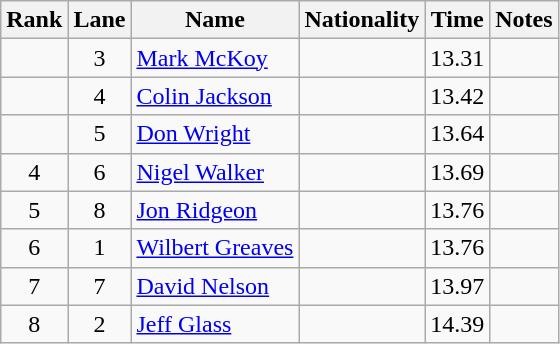<table class="wikitable sortable" style=" text-align:center">
<tr>
<th>Rank</th>
<th>Lane</th>
<th>Name</th>
<th>Nationality</th>
<th>Time</th>
<th>Notes</th>
</tr>
<tr>
<td></td>
<td>3</td>
<td align=left><a href='#'>Mark McKoy</a></td>
<td align=left></td>
<td>13.31</td>
<td></td>
</tr>
<tr>
<td></td>
<td>4</td>
<td align=left><a href='#'>Colin Jackson</a></td>
<td align=left></td>
<td>13.42</td>
<td></td>
</tr>
<tr>
<td></td>
<td>5</td>
<td align=left><a href='#'>Don Wright</a></td>
<td align=left></td>
<td>13.64</td>
<td></td>
</tr>
<tr>
<td>4</td>
<td>6</td>
<td align=left><a href='#'>Nigel Walker</a></td>
<td align=left></td>
<td>13.69</td>
<td></td>
</tr>
<tr>
<td>5</td>
<td>8</td>
<td align=left><a href='#'>Jon Ridgeon</a></td>
<td align=left></td>
<td>13.76</td>
<td></td>
</tr>
<tr>
<td>6</td>
<td>1</td>
<td align=left><a href='#'>Wilbert Greaves</a></td>
<td align=left></td>
<td>13.76</td>
<td></td>
</tr>
<tr>
<td>7</td>
<td>7</td>
<td align=left><a href='#'>David Nelson</a></td>
<td align=left></td>
<td>13.97</td>
<td></td>
</tr>
<tr>
<td>8</td>
<td>2</td>
<td align=left><a href='#'>Jeff Glass</a></td>
<td align=left></td>
<td>14.39</td>
<td></td>
</tr>
</table>
